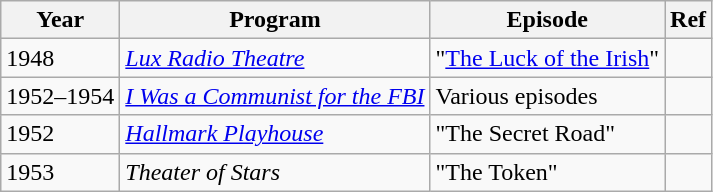<table class="wikitable">
<tr>
<th>Year</th>
<th>Program</th>
<th>Episode</th>
<th>Ref</th>
</tr>
<tr>
<td>1948</td>
<td><em><a href='#'>Lux Radio Theatre</a></em></td>
<td>"<a href='#'>The Luck of the Irish</a>"</td>
<td></td>
</tr>
<tr>
<td>1952–1954</td>
<td><em><a href='#'>I Was a Communist for the FBI</a></em></td>
<td>Various episodes</td>
<td></td>
</tr>
<tr>
<td>1952</td>
<td><em><a href='#'>Hallmark Playhouse</a></em></td>
<td>"The Secret Road"</td>
<td></td>
</tr>
<tr>
<td>1953</td>
<td><em>Theater of Stars</em></td>
<td>"The Token"</td>
<td></td>
</tr>
</table>
